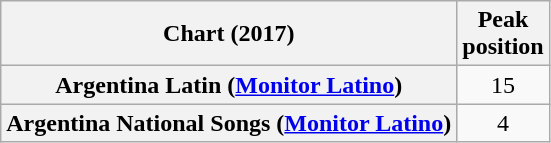<table class="wikitable sortable plainrowheaders" style="text-align:center">
<tr>
<th scope="col">Chart (2017)</th>
<th scope="col">Peak<br> position</th>
</tr>
<tr>
<th scope="row">Argentina Latin (<a href='#'>Monitor Latino</a>)</th>
<td>15</td>
</tr>
<tr>
<th scope="row">Argentina National Songs (<a href='#'>Monitor Latino</a>)</th>
<td>4</td>
</tr>
</table>
